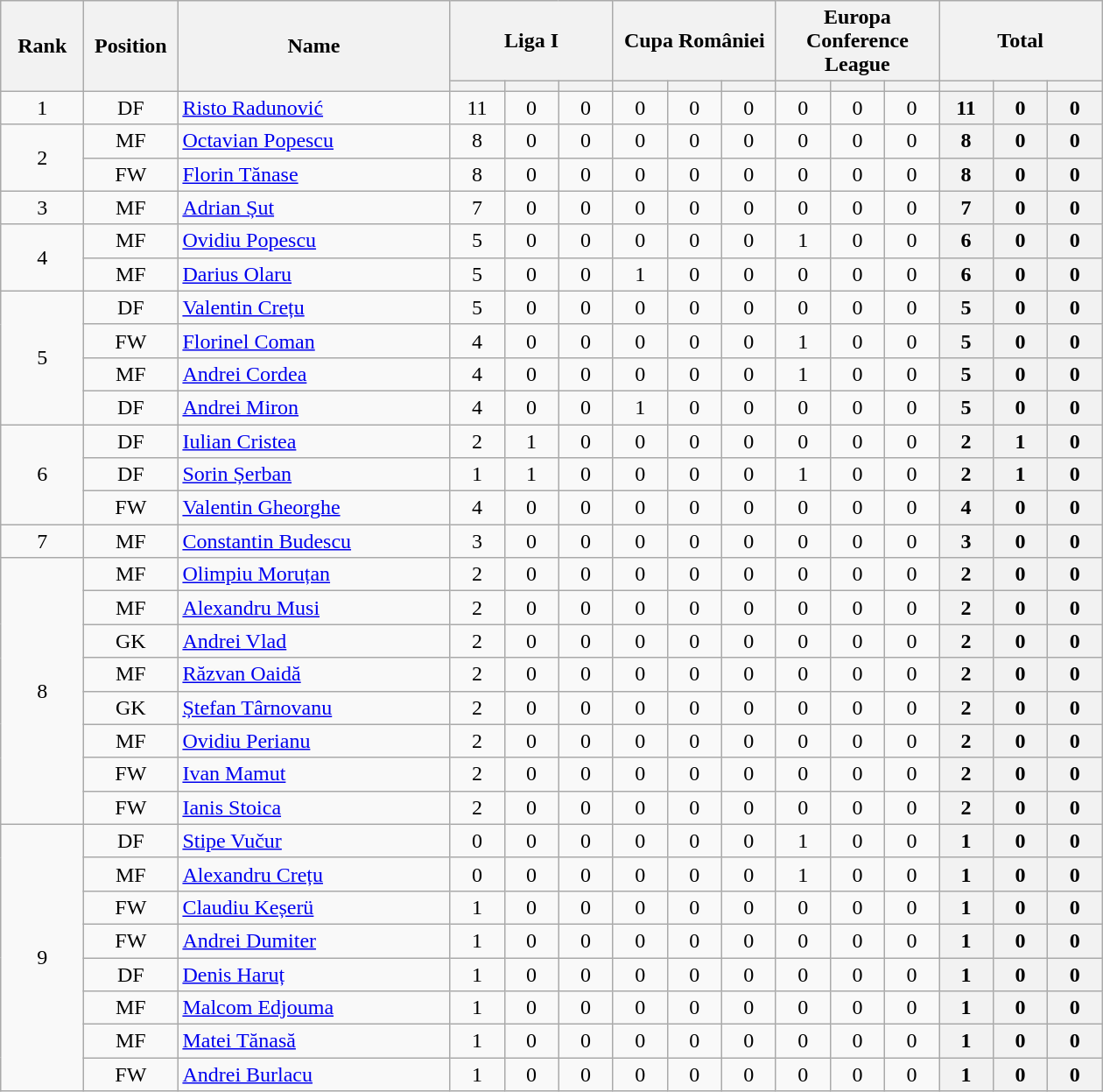<table class="wikitable" style="text-align:center;">
<tr>
<th rowspan="2" style="width:56px;">Rank</th>
<th rowspan="2" style="width:64px;">Position</th>
<th rowspan="2" style="width:200px;">Name</th>
<th colspan="3" style="width:84px;">Liga I</th>
<th colspan="3" style="width:84px;">Cupa României</th>
<th colspan="3" style="width:84px;">Europa Conference League</th>
<th colspan="3" style="width:84px;">Total</th>
</tr>
<tr>
<th style="width:34px;"></th>
<th style="width:34px;"></th>
<th style="width:34px;"></th>
<th style="width:34px;"></th>
<th style="width:34px;"></th>
<th style="width:34px;"></th>
<th style="width:34px;"></th>
<th style="width:34px;"></th>
<th style="width:34px;"></th>
<th style="width:34px;"></th>
<th style="width:34px;"></th>
<th style="width:34px;"></th>
</tr>
<tr>
<td>1</td>
<td>DF</td>
<td align="left"> <a href='#'>Risto Radunović</a></td>
<td>11</td>
<td>0</td>
<td>0</td>
<td>0</td>
<td>0</td>
<td>0</td>
<td>0</td>
<td>0</td>
<td>0</td>
<th>11</th>
<th>0</th>
<th>0</th>
</tr>
<tr>
<td rowspan="2">2</td>
<td>MF</td>
<td align="left"> <a href='#'>Octavian Popescu</a></td>
<td>8</td>
<td>0</td>
<td>0</td>
<td>0</td>
<td>0</td>
<td>0</td>
<td>0</td>
<td>0</td>
<td>0</td>
<th>8</th>
<th>0</th>
<th>0</th>
</tr>
<tr>
<td>FW</td>
<td align="left"> <a href='#'>Florin Tănase</a></td>
<td>8</td>
<td>0</td>
<td>0</td>
<td>0</td>
<td>0</td>
<td>0</td>
<td>0</td>
<td>0</td>
<td>0</td>
<th>8</th>
<th>0</th>
<th>0</th>
</tr>
<tr>
<td>3</td>
<td>MF</td>
<td align="left"> <a href='#'>Adrian Șut</a></td>
<td>7</td>
<td>0</td>
<td>0</td>
<td>0</td>
<td>0</td>
<td>0</td>
<td>0</td>
<td>0</td>
<td>0</td>
<th>7</th>
<th>0</th>
<th>0</th>
</tr>
<tr>
<td rowspan="2">4</td>
<td>MF</td>
<td align="left"> <a href='#'>Ovidiu Popescu</a></td>
<td>5</td>
<td>0</td>
<td>0</td>
<td>0</td>
<td>0</td>
<td>0</td>
<td>1</td>
<td>0</td>
<td>0</td>
<th>6</th>
<th>0</th>
<th>0</th>
</tr>
<tr>
<td>MF</td>
<td align="left"> <a href='#'>Darius Olaru</a></td>
<td>5</td>
<td>0</td>
<td>0</td>
<td>1</td>
<td>0</td>
<td>0</td>
<td>0</td>
<td>0</td>
<td>0</td>
<th>6</th>
<th>0</th>
<th>0</th>
</tr>
<tr>
<td rowspan="4">5</td>
<td>DF</td>
<td align="left"> <a href='#'>Valentin Crețu</a></td>
<td>5</td>
<td>0</td>
<td>0</td>
<td>0</td>
<td>0</td>
<td>0</td>
<td>0</td>
<td>0</td>
<td>0</td>
<th>5</th>
<th>0</th>
<th>0</th>
</tr>
<tr>
<td>FW</td>
<td align="left"> <a href='#'>Florinel Coman</a></td>
<td>4</td>
<td>0</td>
<td>0</td>
<td>0</td>
<td>0</td>
<td>0</td>
<td>1</td>
<td>0</td>
<td>0</td>
<th>5</th>
<th>0</th>
<th>0</th>
</tr>
<tr>
<td>MF</td>
<td align="left"> <a href='#'>Andrei Cordea</a></td>
<td>4</td>
<td>0</td>
<td>0</td>
<td>0</td>
<td>0</td>
<td>0</td>
<td>1</td>
<td>0</td>
<td>0</td>
<th>5</th>
<th>0</th>
<th>0</th>
</tr>
<tr>
<td>DF</td>
<td align="left"> <a href='#'>Andrei Miron</a></td>
<td>4</td>
<td>0</td>
<td>0</td>
<td>1</td>
<td>0</td>
<td>0</td>
<td>0</td>
<td>0</td>
<td>0</td>
<th>5</th>
<th>0</th>
<th>0</th>
</tr>
<tr>
<td rowspan="3">6</td>
<td>DF</td>
<td align="left"> <a href='#'>Iulian Cristea</a></td>
<td>2</td>
<td>1</td>
<td>0</td>
<td>0</td>
<td>0</td>
<td>0</td>
<td>0</td>
<td>0</td>
<td>0</td>
<th>2</th>
<th>1</th>
<th>0</th>
</tr>
<tr>
<td>DF</td>
<td align="left"> <a href='#'>Sorin Șerban</a></td>
<td>1</td>
<td>1</td>
<td>0</td>
<td>0</td>
<td>0</td>
<td>0</td>
<td>1</td>
<td>0</td>
<td>0</td>
<th>2</th>
<th>1</th>
<th>0</th>
</tr>
<tr>
<td>FW</td>
<td align="left"> <a href='#'>Valentin Gheorghe</a></td>
<td>4</td>
<td>0</td>
<td>0</td>
<td>0</td>
<td>0</td>
<td>0</td>
<td>0</td>
<td>0</td>
<td>0</td>
<th>4</th>
<th>0</th>
<th>0</th>
</tr>
<tr>
<td>7</td>
<td>MF</td>
<td align="left"> <a href='#'>Constantin Budescu</a></td>
<td>3</td>
<td>0</td>
<td>0</td>
<td>0</td>
<td>0</td>
<td>0</td>
<td>0</td>
<td>0</td>
<td>0</td>
<th>3</th>
<th>0</th>
<th>0</th>
</tr>
<tr>
<td rowspan="8">8</td>
<td>MF</td>
<td align="left"> <a href='#'>Olimpiu Moruțan</a></td>
<td>2</td>
<td>0</td>
<td>0</td>
<td>0</td>
<td>0</td>
<td>0</td>
<td>0</td>
<td>0</td>
<td>0</td>
<th>2</th>
<th>0</th>
<th>0</th>
</tr>
<tr>
<td>MF</td>
<td align="left"> <a href='#'>Alexandru Musi</a></td>
<td>2</td>
<td>0</td>
<td>0</td>
<td>0</td>
<td>0</td>
<td>0</td>
<td>0</td>
<td>0</td>
<td>0</td>
<th>2</th>
<th>0</th>
<th>0</th>
</tr>
<tr>
<td>GK</td>
<td align="left"> <a href='#'>Andrei Vlad</a></td>
<td>2</td>
<td>0</td>
<td>0</td>
<td>0</td>
<td>0</td>
<td>0</td>
<td>0</td>
<td>0</td>
<td>0</td>
<th>2</th>
<th>0</th>
<th>0</th>
</tr>
<tr>
<td>MF</td>
<td align="left"> <a href='#'>Răzvan Oaidă</a></td>
<td>2</td>
<td>0</td>
<td>0</td>
<td>0</td>
<td>0</td>
<td>0</td>
<td>0</td>
<td>0</td>
<td>0</td>
<th>2</th>
<th>0</th>
<th>0</th>
</tr>
<tr>
<td>GK</td>
<td align="left"> <a href='#'>Ștefan Târnovanu</a></td>
<td>2</td>
<td>0</td>
<td>0</td>
<td>0</td>
<td>0</td>
<td>0</td>
<td>0</td>
<td>0</td>
<td>0</td>
<th>2</th>
<th>0</th>
<th>0</th>
</tr>
<tr>
<td>MF</td>
<td align="left"> <a href='#'>Ovidiu Perianu</a></td>
<td>2</td>
<td>0</td>
<td>0</td>
<td>0</td>
<td>0</td>
<td>0</td>
<td>0</td>
<td>0</td>
<td>0</td>
<th>2</th>
<th>0</th>
<th>0</th>
</tr>
<tr>
<td>FW</td>
<td align="left"> <a href='#'>Ivan Mamut</a></td>
<td>2</td>
<td>0</td>
<td>0</td>
<td>0</td>
<td>0</td>
<td>0</td>
<td>0</td>
<td>0</td>
<td>0</td>
<th>2</th>
<th>0</th>
<th>0</th>
</tr>
<tr>
<td>FW</td>
<td align="left"> <a href='#'>Ianis Stoica</a></td>
<td>2</td>
<td>0</td>
<td>0</td>
<td>0</td>
<td>0</td>
<td>0</td>
<td>0</td>
<td>0</td>
<td>0</td>
<th>2</th>
<th>0</th>
<th>0</th>
</tr>
<tr>
<td rowspan="8">9</td>
<td>DF</td>
<td align="left"> <a href='#'>Stipe Vučur</a></td>
<td>0</td>
<td>0</td>
<td>0</td>
<td>0</td>
<td>0</td>
<td>0</td>
<td>1</td>
<td>0</td>
<td>0</td>
<th>1</th>
<th>0</th>
<th>0</th>
</tr>
<tr>
<td>MF</td>
<td align="left"> <a href='#'>Alexandru Crețu</a></td>
<td>0</td>
<td>0</td>
<td>0</td>
<td>0</td>
<td>0</td>
<td>0</td>
<td>1</td>
<td>0</td>
<td>0</td>
<th>1</th>
<th>0</th>
<th>0</th>
</tr>
<tr>
<td>FW</td>
<td align="left"> <a href='#'>Claudiu Keșerü</a></td>
<td>1</td>
<td>0</td>
<td>0</td>
<td>0</td>
<td>0</td>
<td>0</td>
<td>0</td>
<td>0</td>
<td>0</td>
<th>1</th>
<th>0</th>
<th>0</th>
</tr>
<tr>
<td>FW</td>
<td align="left"> <a href='#'>Andrei Dumiter</a></td>
<td>1</td>
<td>0</td>
<td>0</td>
<td>0</td>
<td>0</td>
<td>0</td>
<td>0</td>
<td>0</td>
<td>0</td>
<th>1</th>
<th>0</th>
<th>0</th>
</tr>
<tr>
<td>DF</td>
<td align="left"> <a href='#'>Denis Haruț</a></td>
<td>1</td>
<td>0</td>
<td>0</td>
<td>0</td>
<td>0</td>
<td>0</td>
<td>0</td>
<td>0</td>
<td>0</td>
<th>1</th>
<th>0</th>
<th>0</th>
</tr>
<tr>
<td>MF</td>
<td align="left"> <a href='#'>Malcom Edjouma</a></td>
<td>1</td>
<td>0</td>
<td>0</td>
<td>0</td>
<td>0</td>
<td>0</td>
<td>0</td>
<td>0</td>
<td>0</td>
<th>1</th>
<th>0</th>
<th>0</th>
</tr>
<tr>
<td>MF</td>
<td align="left"> <a href='#'>Matei Tănasă</a></td>
<td>1</td>
<td>0</td>
<td>0</td>
<td>0</td>
<td>0</td>
<td>0</td>
<td>0</td>
<td>0</td>
<td>0</td>
<th>1</th>
<th>0</th>
<th>0</th>
</tr>
<tr>
<td>FW</td>
<td align="left"> <a href='#'>Andrei Burlacu</a></td>
<td>1</td>
<td>0</td>
<td>0</td>
<td>0</td>
<td>0</td>
<td>0</td>
<td>0</td>
<td>0</td>
<td>0</td>
<th>1</th>
<th>0</th>
<th>0</th>
</tr>
</table>
